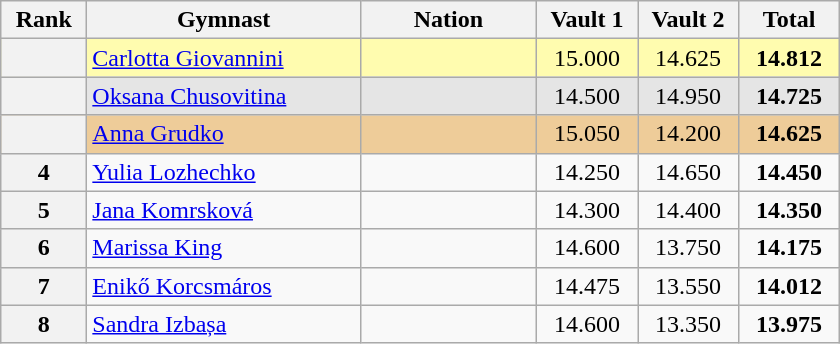<table class="wikitable sortable" style="text-align:center; font-size:100%">
<tr>
<th scope="col" style="width:50px;">Rank</th>
<th ! scope="col" style="width:175px;">Gymnast</th>
<th ! scope="col" style="width:110px;">Nation</th>
<th ! scope="col" style="width:60px;">Vault 1</th>
<th ! scope="col" style="width:60px;">Vault 2</th>
<th ! scope="col" style="width:60px;">Total</th>
</tr>
<tr style="background:#fffcaf;">
<th scope=row style="text-align:center"></th>
<td style="text-align:left;"><a href='#'>Carlotta Giovannini</a></td>
<td style="text-align:left;"></td>
<td>15.000</td>
<td>14.625</td>
<td><strong>14.812</strong></td>
</tr>
<tr style="background:#e5e5e5;">
<th scope=row style="text-align:center"></th>
<td style="text-align:left;"><a href='#'>Oksana Chusovitina</a></td>
<td style="text-align:left;"></td>
<td>14.500</td>
<td>14.950</td>
<td><strong>14.725</strong></td>
</tr>
<tr style="background:#ec9;">
<th scope=row style="text-align:center"></th>
<td style="text-align:left;"><a href='#'>Anna Grudko</a></td>
<td style="text-align:left;"></td>
<td>15.050</td>
<td>14.200</td>
<td><strong>14.625</strong></td>
</tr>
<tr>
<th scope=row style="text-align:center">4</th>
<td style="text-align:left;"><a href='#'>Yulia Lozhechko</a></td>
<td style="text-align:left;"></td>
<td>14.250</td>
<td>14.650</td>
<td><strong>14.450</strong></td>
</tr>
<tr>
<th scope=row style="text-align:center">5</th>
<td style="text-align:left;"><a href='#'>Jana Komrsková</a></td>
<td style="text-align:left;"></td>
<td>14.300</td>
<td>14.400</td>
<td><strong>14.350</strong></td>
</tr>
<tr>
<th scope=row style="text-align:center">6</th>
<td style="text-align:left;"><a href='#'>Marissa King</a></td>
<td style="text-align:left;"></td>
<td>14.600</td>
<td>13.750</td>
<td><strong>14.175</strong></td>
</tr>
<tr>
<th scope=row style="text-align:center">7</th>
<td style="text-align:left;"><a href='#'>Enikő Korcsmáros</a></td>
<td style="text-align:left;"></td>
<td>14.475</td>
<td>13.550</td>
<td><strong>14.012</strong></td>
</tr>
<tr>
<th scope=row style="text-align:center">8</th>
<td style="text-align:left;"><a href='#'>Sandra Izbașa</a></td>
<td style="text-align:left;"></td>
<td>14.600</td>
<td>13.350</td>
<td><strong>13.975</strong></td>
</tr>
</table>
